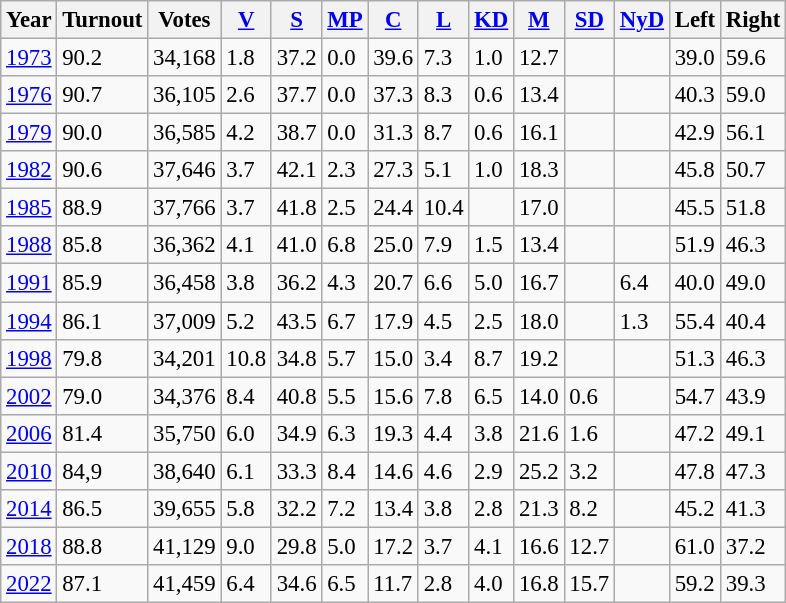<table class="wikitable sortable" style="font-size: 95%;">
<tr>
<th>Year</th>
<th>Turnout</th>
<th>Votes</th>
<th><a href='#'>V</a></th>
<th><a href='#'>S</a></th>
<th><a href='#'>MP</a></th>
<th><a href='#'>C</a></th>
<th><a href='#'>L</a></th>
<th><a href='#'>KD</a></th>
<th><a href='#'>M</a></th>
<th><a href='#'>SD</a></th>
<th><a href='#'>NyD</a></th>
<th>Left</th>
<th>Right</th>
</tr>
<tr>
<td><a href='#'>1973</a></td>
<td>90.2</td>
<td>34,168</td>
<td>1.8</td>
<td>37.2</td>
<td>0.0</td>
<td>39.6</td>
<td>7.3</td>
<td>1.0</td>
<td>12.7</td>
<td></td>
<td></td>
<td>39.0</td>
<td>59.6</td>
</tr>
<tr>
<td><a href='#'>1976</a></td>
<td>90.7</td>
<td>36,105</td>
<td>2.6</td>
<td>37.7</td>
<td>0.0</td>
<td>37.3</td>
<td>8.3</td>
<td>0.6</td>
<td>13.4</td>
<td></td>
<td></td>
<td>40.3</td>
<td>59.0</td>
</tr>
<tr>
<td><a href='#'>1979</a></td>
<td>90.0</td>
<td>36,585</td>
<td>4.2</td>
<td>38.7</td>
<td>0.0</td>
<td>31.3</td>
<td>8.7</td>
<td>0.6</td>
<td>16.1</td>
<td></td>
<td></td>
<td>42.9</td>
<td>56.1</td>
</tr>
<tr>
<td><a href='#'>1982</a></td>
<td>90.6</td>
<td>37,646</td>
<td>3.7</td>
<td>42.1</td>
<td>2.3</td>
<td>27.3</td>
<td>5.1</td>
<td>1.0</td>
<td>18.3</td>
<td></td>
<td></td>
<td>45.8</td>
<td>50.7</td>
</tr>
<tr>
<td><a href='#'>1985</a></td>
<td>88.9</td>
<td>37,766</td>
<td>3.7</td>
<td>41.8</td>
<td>2.5</td>
<td>24.4</td>
<td>10.4</td>
<td></td>
<td>17.0</td>
<td></td>
<td></td>
<td>45.5</td>
<td>51.8</td>
</tr>
<tr>
<td><a href='#'>1988</a></td>
<td>85.8</td>
<td>36,362</td>
<td>4.1</td>
<td>41.0</td>
<td>6.8</td>
<td>25.0</td>
<td>7.9</td>
<td>1.5</td>
<td>13.4</td>
<td></td>
<td></td>
<td>51.9</td>
<td>46.3</td>
</tr>
<tr>
<td><a href='#'>1991</a></td>
<td>85.9</td>
<td>36,458</td>
<td>3.8</td>
<td>36.2</td>
<td>4.3</td>
<td>20.7</td>
<td>6.6</td>
<td>5.0</td>
<td>16.7</td>
<td></td>
<td>6.4</td>
<td>40.0</td>
<td>49.0</td>
</tr>
<tr>
<td><a href='#'>1994</a></td>
<td>86.1</td>
<td>37,009</td>
<td>5.2</td>
<td>43.5</td>
<td>6.7</td>
<td>17.9</td>
<td>4.5</td>
<td>2.5</td>
<td>18.0</td>
<td></td>
<td>1.3</td>
<td>55.4</td>
<td>40.4</td>
</tr>
<tr>
<td><a href='#'>1998</a></td>
<td>79.8</td>
<td>34,201</td>
<td>10.8</td>
<td>34.8</td>
<td>5.7</td>
<td>15.0</td>
<td>3.4</td>
<td>8.7</td>
<td>19.2</td>
<td></td>
<td></td>
<td>51.3</td>
<td>46.3</td>
</tr>
<tr>
<td><a href='#'>2002</a></td>
<td>79.0</td>
<td>34,376</td>
<td>8.4</td>
<td>40.8</td>
<td>5.5</td>
<td>15.6</td>
<td>7.8</td>
<td>6.5</td>
<td>14.0</td>
<td>0.6</td>
<td></td>
<td>54.7</td>
<td>43.9</td>
</tr>
<tr>
<td><a href='#'>2006</a></td>
<td>81.4</td>
<td>35,750</td>
<td>6.0</td>
<td>34.9</td>
<td>6.3</td>
<td>19.3</td>
<td>4.4</td>
<td>3.8</td>
<td>21.6</td>
<td>1.6</td>
<td></td>
<td>47.2</td>
<td>49.1</td>
</tr>
<tr>
<td><a href='#'>2010</a></td>
<td>84,9</td>
<td>38,640</td>
<td>6.1</td>
<td>33.3</td>
<td>8.4</td>
<td>14.6</td>
<td>4.6</td>
<td>2.9</td>
<td>25.2</td>
<td>3.2</td>
<td></td>
<td>47.8</td>
<td>47.3</td>
</tr>
<tr>
<td><a href='#'>2014</a></td>
<td>86.5</td>
<td>39,655</td>
<td>5.8</td>
<td>32.2</td>
<td>7.2</td>
<td>13.4</td>
<td>3.8</td>
<td>2.8</td>
<td>21.3</td>
<td>8.2</td>
<td></td>
<td>45.2</td>
<td>41.3</td>
</tr>
<tr>
<td><a href='#'>2018</a></td>
<td>88.8</td>
<td>41,129</td>
<td>9.0</td>
<td>29.8</td>
<td>5.0</td>
<td>17.2</td>
<td>3.7</td>
<td>4.1</td>
<td>16.6</td>
<td>12.7</td>
<td></td>
<td>61.0</td>
<td>37.2</td>
</tr>
<tr>
<td><a href='#'>2022</a></td>
<td>87.1</td>
<td>41,459</td>
<td>6.4</td>
<td>34.6</td>
<td>6.5</td>
<td>11.7</td>
<td>2.8</td>
<td>4.0</td>
<td>16.8</td>
<td>15.7</td>
<td></td>
<td>59.2</td>
<td>39.3</td>
</tr>
</table>
